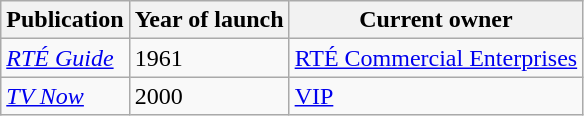<table class="wikitable">
<tr>
<th>Publication</th>
<th>Year of launch</th>
<th>Current owner</th>
</tr>
<tr>
<td><em><a href='#'>RTÉ Guide</a></em></td>
<td>1961</td>
<td><a href='#'>RTÉ Commercial Enterprises</a></td>
</tr>
<tr>
<td><em><a href='#'>TV Now</a></em></td>
<td>2000</td>
<td><a href='#'>VIP</a></td>
</tr>
</table>
